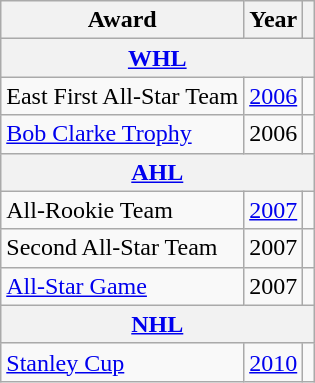<table class="wikitable">
<tr>
<th>Award</th>
<th>Year</th>
<th></th>
</tr>
<tr>
<th colspan="3"><a href='#'>WHL</a></th>
</tr>
<tr>
<td>East First All-Star Team</td>
<td><a href='#'>2006</a></td>
<td></td>
</tr>
<tr>
<td><a href='#'>Bob Clarke Trophy</a></td>
<td>2006</td>
<td></td>
</tr>
<tr>
<th colspan="3"><a href='#'>AHL</a></th>
</tr>
<tr>
<td>All-Rookie Team</td>
<td><a href='#'>2007</a></td>
<td></td>
</tr>
<tr>
<td>Second All-Star Team</td>
<td>2007</td>
<td></td>
</tr>
<tr>
<td><a href='#'>All-Star Game</a></td>
<td>2007</td>
<td></td>
</tr>
<tr>
<th colspan="3"><a href='#'>NHL</a></th>
</tr>
<tr>
<td><a href='#'>Stanley Cup</a></td>
<td><a href='#'>2010</a></td>
</tr>
</table>
